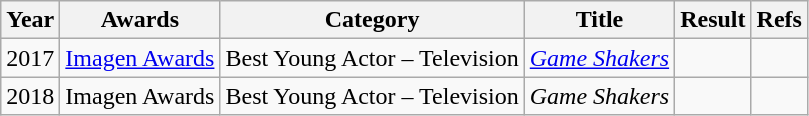<table class="wikitable">
<tr>
<th>Year</th>
<th>Awards</th>
<th>Category</th>
<th>Title</th>
<th>Result</th>
<th>Refs</th>
</tr>
<tr>
<td>2017</td>
<td><a href='#'>Imagen Awards</a></td>
<td>Best Young Actor – Television</td>
<td><em><a href='#'>Game Shakers</a></em></td>
<td></td>
<td style="text-align:center;"></td>
</tr>
<tr>
<td>2018</td>
<td>Imagen Awards</td>
<td>Best Young Actor – Television</td>
<td><em>Game Shakers</em></td>
<td></td>
<td style="text-align:center;"></td>
</tr>
</table>
